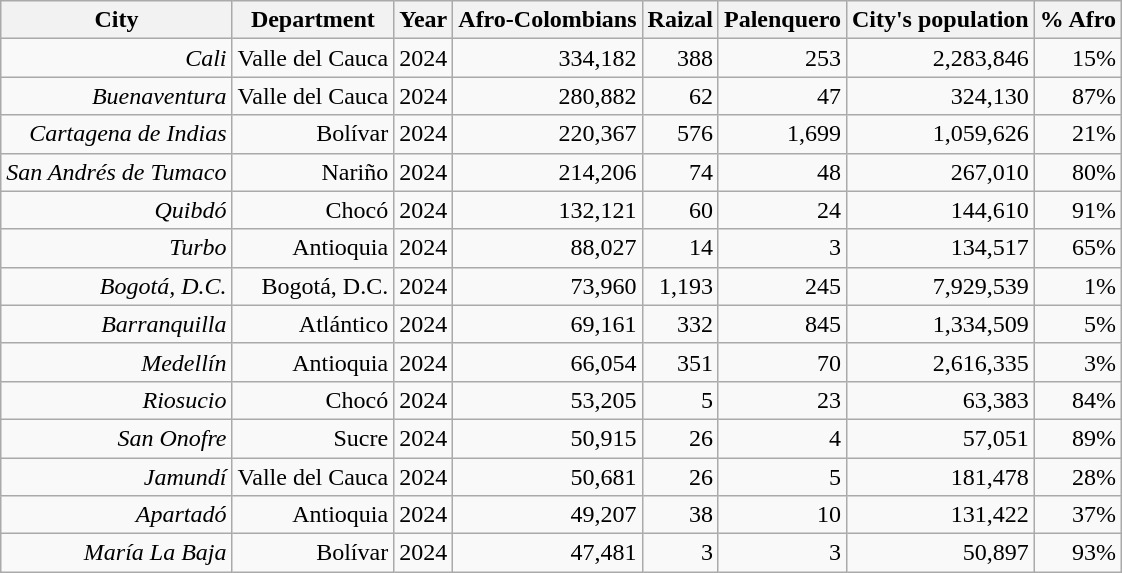<table class="wikitable sortable mw-collapsible mw-collapsed sticky-header-multi static-row-numbers" style="text-align:right;">
<tr class="static-row-header" style="text-align:center;vertical-align:bottom;">
<th>City</th>
<th>Department</th>
<th>Year</th>
<th>Afro-Colombians</th>
<th>Raizal</th>
<th>Palenquero</th>
<th>City's population</th>
<th>% Afro</th>
</tr>
<tr>
<td><em>Cali</em></td>
<td>Valle del Cauca</td>
<td>2024</td>
<td>334,182</td>
<td>388</td>
<td>253</td>
<td>2,283,846</td>
<td>15%</td>
</tr>
<tr>
<td><em>Buenaventura</em></td>
<td>Valle del Cauca</td>
<td>2024</td>
<td>280,882</td>
<td>62</td>
<td>47</td>
<td>324,130</td>
<td>87%</td>
</tr>
<tr>
<td><em>Cartagena de Indias</em></td>
<td>Bolívar</td>
<td>2024</td>
<td>220,367</td>
<td>576</td>
<td>1,699</td>
<td>1,059,626</td>
<td>21%</td>
</tr>
<tr>
<td><em>San Andrés de Tumaco</em></td>
<td>Nariño</td>
<td>2024</td>
<td>214,206</td>
<td>74</td>
<td>48</td>
<td>267,010</td>
<td>80%</td>
</tr>
<tr>
<td><em>Quibdó</em></td>
<td>Chocó</td>
<td>2024</td>
<td>132,121</td>
<td>60</td>
<td>24</td>
<td>144,610</td>
<td>91%</td>
</tr>
<tr>
<td><em>Turbo</em></td>
<td>Antioquia</td>
<td>2024</td>
<td>88,027</td>
<td>14</td>
<td>3</td>
<td>134,517</td>
<td>65%</td>
</tr>
<tr>
<td><em>Bogotá, D.C.</em></td>
<td>Bogotá, D.C.</td>
<td>2024</td>
<td>73,960</td>
<td>1,193</td>
<td>245</td>
<td>7,929,539</td>
<td>1%</td>
</tr>
<tr>
<td><em>Barranquilla</em></td>
<td>Atlántico</td>
<td>2024</td>
<td>69,161</td>
<td>332</td>
<td>845</td>
<td>1,334,509</td>
<td>5%</td>
</tr>
<tr>
<td><em>Medellín</em></td>
<td>Antioquia</td>
<td>2024</td>
<td>66,054</td>
<td>351</td>
<td>70</td>
<td>2,616,335</td>
<td>3%</td>
</tr>
<tr>
<td><em>Riosucio</em></td>
<td>Chocó</td>
<td>2024</td>
<td>53,205</td>
<td>5</td>
<td>23</td>
<td>63,383</td>
<td>84%</td>
</tr>
<tr>
<td><em>San Onofre</em></td>
<td>Sucre</td>
<td>2024</td>
<td>50,915</td>
<td>26</td>
<td>4</td>
<td>57,051</td>
<td>89%</td>
</tr>
<tr>
<td><em>Jamundí</em></td>
<td>Valle del Cauca</td>
<td>2024</td>
<td>50,681</td>
<td>26</td>
<td>5</td>
<td>181,478</td>
<td>28%</td>
</tr>
<tr>
<td><em>Apartadó</em></td>
<td>Antioquia</td>
<td>2024</td>
<td>49,207</td>
<td>38</td>
<td>10</td>
<td>131,422</td>
<td>37%</td>
</tr>
<tr>
<td><em>María La Baja</em></td>
<td>Bolívar</td>
<td>2024</td>
<td>47,481</td>
<td>3</td>
<td>3</td>
<td>50,897</td>
<td>93%</td>
</tr>
</table>
